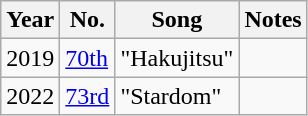<table class="wikitable">
<tr>
<th>Year</th>
<th>No.</th>
<th>Song</th>
<th>Notes</th>
</tr>
<tr>
<td>2019</td>
<td><a href='#'>70th</a></td>
<td>"Hakujitsu"</td>
<td></td>
</tr>
<tr>
<td>2022</td>
<td><a href='#'>73rd</a></td>
<td>"Stardom"</td>
<td></td>
</tr>
</table>
